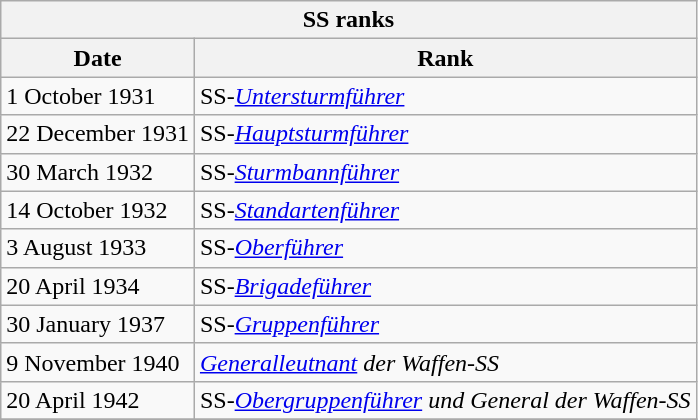<table class="wikitable float-right">
<tr>
<th colspan="2">SS ranks</th>
</tr>
<tr>
<th>Date</th>
<th>Rank</th>
</tr>
<tr>
<td>1 October 1931</td>
<td>SS-<em><a href='#'>Untersturmführer</a></em></td>
</tr>
<tr>
<td>22 December 1931</td>
<td>SS-<em><a href='#'>Hauptsturmführer</a></em></td>
</tr>
<tr>
<td>30 March 1932</td>
<td>SS-<em><a href='#'>Sturmbannführer</a></em></td>
</tr>
<tr>
<td>14 October 1932</td>
<td>SS-<em><a href='#'>Standartenführer</a></em></td>
</tr>
<tr>
<td>3 August 1933</td>
<td>SS-<em><a href='#'>Oberführer</a></em></td>
</tr>
<tr>
<td>20 April 1934</td>
<td>SS-<em><a href='#'>Brigadeführer</a></em></td>
</tr>
<tr>
<td>30 January 1937</td>
<td>SS-<em><a href='#'>Gruppenführer</a></em></td>
</tr>
<tr>
<td>9 November 1940</td>
<td><em><a href='#'>Generalleutnant</a> der Waffen-SS</em></td>
</tr>
<tr>
<td>20 April 1942</td>
<td>SS-<em><a href='#'>Obergruppenführer</a> und General der Waffen-SS</em></td>
</tr>
<tr>
</tr>
</table>
